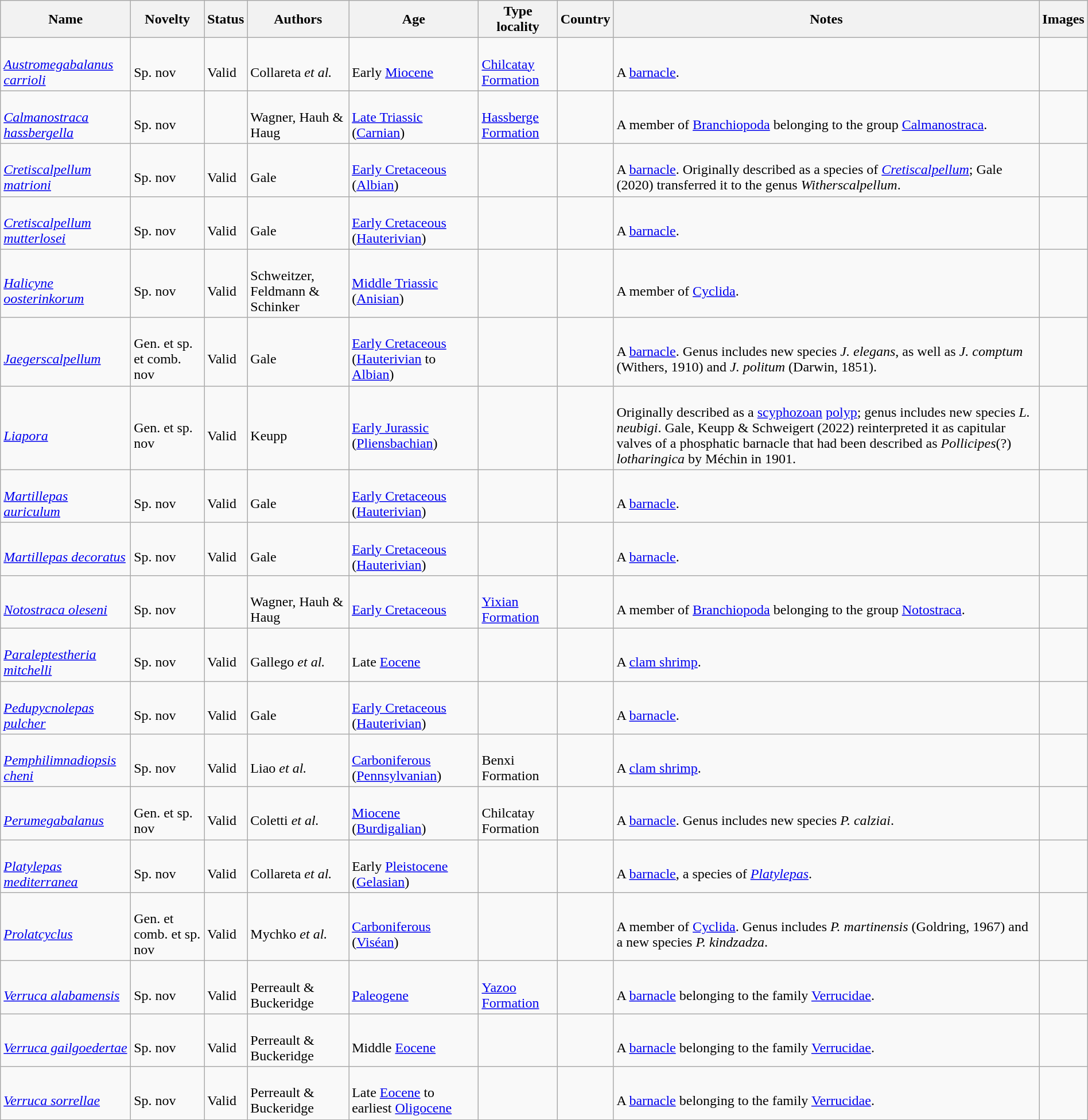<table class="wikitable sortable" align="center" width="100%">
<tr>
<th>Name</th>
<th>Novelty</th>
<th>Status</th>
<th>Authors</th>
<th>Age</th>
<th>Type locality</th>
<th>Country</th>
<th>Notes</th>
<th>Images</th>
</tr>
<tr>
<td><br><em><a href='#'>Austromegabalanus carrioli</a></em></td>
<td><br>Sp. nov</td>
<td><br>Valid</td>
<td><br>Collareta <em>et al.</em></td>
<td><br>Early <a href='#'>Miocene</a></td>
<td><br><a href='#'>Chilcatay Formation</a></td>
<td><br></td>
<td><br>A <a href='#'>barnacle</a>.</td>
<td></td>
</tr>
<tr>
<td><br><em><a href='#'>Calmanostraca hassbergella</a></em></td>
<td><br>Sp. nov</td>
<td></td>
<td><br>Wagner, Hauh & Haug</td>
<td><br><a href='#'>Late Triassic</a> (<a href='#'>Carnian</a>)</td>
<td><br><a href='#'>Hassberge Formation</a></td>
<td><br></td>
<td><br>A member of <a href='#'>Branchiopoda</a> belonging to the group <a href='#'>Calmanostraca</a>.</td>
<td></td>
</tr>
<tr>
<td><br><em><a href='#'>Cretiscalpellum matrioni</a></em></td>
<td><br>Sp. nov</td>
<td><br>Valid</td>
<td><br>Gale</td>
<td><br><a href='#'>Early Cretaceous</a> (<a href='#'>Albian</a>)</td>
<td></td>
<td><br></td>
<td><br>A <a href='#'>barnacle</a>. Originally described as a species of <em><a href='#'>Cretiscalpellum</a></em>; Gale (2020) transferred it to the genus <em>Witherscalpellum</em>.</td>
<td></td>
</tr>
<tr>
<td><br><em><a href='#'>Cretiscalpellum mutterlosei</a></em></td>
<td><br>Sp. nov</td>
<td><br>Valid</td>
<td><br>Gale</td>
<td><br><a href='#'>Early Cretaceous</a> (<a href='#'>Hauterivian</a>)</td>
<td></td>
<td><br></td>
<td><br>A <a href='#'>barnacle</a>.</td>
<td></td>
</tr>
<tr>
<td><br><em><a href='#'>Halicyne oosterinkorum</a></em></td>
<td><br>Sp. nov</td>
<td><br>Valid</td>
<td><br>Schweitzer, Feldmann & Schinker</td>
<td><br><a href='#'>Middle Triassic</a> (<a href='#'>Anisian</a>)</td>
<td></td>
<td><br></td>
<td><br>A member of <a href='#'>Cyclida</a>.</td>
<td></td>
</tr>
<tr>
<td><br><em><a href='#'>Jaegerscalpellum</a></em></td>
<td><br>Gen. et sp. et comb. nov</td>
<td><br>Valid</td>
<td><br>Gale</td>
<td><br><a href='#'>Early Cretaceous</a> (<a href='#'>Hauterivian</a> to <a href='#'>Albian</a>)</td>
<td></td>
<td><br></td>
<td><br>A <a href='#'>barnacle</a>. Genus includes new species <em>J. elegans</em>, as well as <em>J. comptum</em> (Withers, 1910) and <em>J. politum</em> (Darwin, 1851).</td>
<td></td>
</tr>
<tr>
<td><br><em><a href='#'>Liapora</a></em></td>
<td><br>Gen. et sp. nov</td>
<td><br>Valid</td>
<td><br>Keupp</td>
<td><br><a href='#'>Early Jurassic</a> (<a href='#'>Pliensbachian</a>)</td>
<td></td>
<td><br></td>
<td><br>Originally described as a <a href='#'>scyphozoan</a> <a href='#'>polyp</a>; genus includes new species <em>L. neubigi</em>. Gale, Keupp & Schweigert (2022) reinterpreted it as capitular valves of a phosphatic barnacle that had been described as <em>Pollicipes</em>(?) <em>lotharingica</em> by Méchin in 1901.</td>
<td></td>
</tr>
<tr>
<td><br><em><a href='#'>Martillepas auriculum</a></em></td>
<td><br>Sp. nov</td>
<td><br>Valid</td>
<td><br>Gale</td>
<td><br><a href='#'>Early Cretaceous</a> (<a href='#'>Hauterivian</a>)</td>
<td></td>
<td><br></td>
<td><br>A <a href='#'>barnacle</a>.</td>
<td></td>
</tr>
<tr>
<td><br><em><a href='#'>Martillepas decoratus</a></em></td>
<td><br>Sp. nov</td>
<td><br>Valid</td>
<td><br>Gale</td>
<td><br><a href='#'>Early Cretaceous</a> (<a href='#'>Hauterivian</a>)</td>
<td></td>
<td><br></td>
<td><br>A <a href='#'>barnacle</a>.</td>
<td></td>
</tr>
<tr>
<td><br><em><a href='#'>Notostraca oleseni</a></em></td>
<td><br>Sp. nov</td>
<td></td>
<td><br>Wagner, Hauh & Haug</td>
<td><br><a href='#'>Early Cretaceous</a></td>
<td><br><a href='#'>Yixian Formation</a></td>
<td><br></td>
<td><br>A member of <a href='#'>Branchiopoda</a> belonging to the group <a href='#'>Notostraca</a>.</td>
<td></td>
</tr>
<tr>
<td><br><em><a href='#'>Paraleptestheria mitchelli</a></em></td>
<td><br>Sp. nov</td>
<td><br>Valid</td>
<td><br>Gallego <em>et al.</em></td>
<td><br>Late <a href='#'>Eocene</a></td>
<td></td>
<td><br></td>
<td><br>A <a href='#'>clam shrimp</a>.</td>
<td></td>
</tr>
<tr>
<td><br><em><a href='#'>Pedupycnolepas pulcher</a></em></td>
<td><br>Sp. nov</td>
<td><br>Valid</td>
<td><br>Gale</td>
<td><br><a href='#'>Early Cretaceous</a> (<a href='#'>Hauterivian</a>)</td>
<td></td>
<td><br></td>
<td><br>A <a href='#'>barnacle</a>.</td>
<td></td>
</tr>
<tr>
<td><br><em><a href='#'>Pemphilimnadiopsis cheni</a></em></td>
<td><br>Sp. nov</td>
<td><br>Valid</td>
<td><br>Liao <em>et al.</em></td>
<td><br><a href='#'>Carboniferous</a> (<a href='#'>Pennsylvanian</a>)</td>
<td><br>Benxi Formation</td>
<td><br></td>
<td><br>A <a href='#'>clam shrimp</a>.</td>
<td></td>
</tr>
<tr>
<td><br><em><a href='#'>Perumegabalanus</a></em></td>
<td><br>Gen. et sp. nov</td>
<td><br>Valid</td>
<td><br>Coletti <em>et al.</em></td>
<td><br><a href='#'>Miocene</a> (<a href='#'>Burdigalian</a>)</td>
<td><br>Chilcatay Formation</td>
<td><br></td>
<td><br>A <a href='#'>barnacle</a>. Genus includes new species <em>P. calziai</em>.</td>
<td></td>
</tr>
<tr>
<td><br><em><a href='#'>Platylepas mediterranea</a></em></td>
<td><br>Sp. nov</td>
<td><br>Valid</td>
<td><br>Collareta <em>et al.</em></td>
<td><br>Early <a href='#'>Pleistocene</a> (<a href='#'>Gelasian</a>)</td>
<td></td>
<td><br></td>
<td><br>A <a href='#'>barnacle</a>, a species of <em><a href='#'>Platylepas</a></em>.</td>
<td></td>
</tr>
<tr>
<td><br><em><a href='#'>Prolatcyclus</a></em></td>
<td><br>Gen. et comb. et sp. nov</td>
<td><br>Valid</td>
<td><br>Mychko <em>et al.</em></td>
<td><br><a href='#'>Carboniferous</a> (<a href='#'>Viséan</a>)</td>
<td></td>
<td><br><br>
</td>
<td><br>A member of <a href='#'>Cyclida</a>. Genus includes <em>P. martinensis</em> (Goldring, 1967) and a new species <em>P. kindzadza</em>.</td>
<td></td>
</tr>
<tr>
<td><br><em><a href='#'>Verruca alabamensis</a></em></td>
<td><br>Sp. nov</td>
<td><br>Valid</td>
<td><br>Perreault & Buckeridge</td>
<td><br><a href='#'>Paleogene</a></td>
<td><br><a href='#'>Yazoo Formation</a></td>
<td><br></td>
<td><br>A <a href='#'>barnacle</a> belonging to the family <a href='#'>Verrucidae</a>.</td>
<td></td>
</tr>
<tr>
<td><br><em><a href='#'>Verruca gailgoedertae</a></em></td>
<td><br>Sp. nov</td>
<td><br>Valid</td>
<td><br>Perreault & Buckeridge</td>
<td><br>Middle <a href='#'>Eocene</a></td>
<td></td>
<td><br></td>
<td><br>A <a href='#'>barnacle</a> belonging to the family <a href='#'>Verrucidae</a>.</td>
<td></td>
</tr>
<tr>
<td><br><em><a href='#'>Verruca sorrellae</a></em></td>
<td><br>Sp. nov</td>
<td><br>Valid</td>
<td><br>Perreault & Buckeridge</td>
<td><br>Late <a href='#'>Eocene</a> to earliest <a href='#'>Oligocene</a></td>
<td></td>
<td><br></td>
<td><br>A <a href='#'>barnacle</a> belonging to the family <a href='#'>Verrucidae</a>.</td>
<td></td>
</tr>
<tr>
</tr>
</table>
